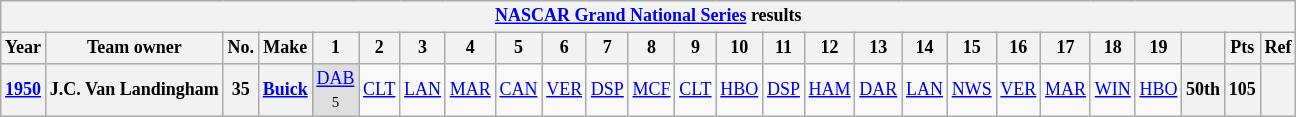<table class="wikitable" style="text-align:center; font-size:75%">
<tr>
<th colspan=69><a href='#'>NASCAR Grand National Series</a> results</th>
</tr>
<tr>
<th>Year</th>
<th>Team owner</th>
<th>No.</th>
<th>Make</th>
<th>1</th>
<th>2</th>
<th>3</th>
<th>4</th>
<th>5</th>
<th>6</th>
<th>7</th>
<th>8</th>
<th>9</th>
<th>10</th>
<th>11</th>
<th>12</th>
<th>13</th>
<th>14</th>
<th>15</th>
<th>16</th>
<th>17</th>
<th>18</th>
<th>19</th>
<th></th>
<th>Pts</th>
<th>Ref</th>
</tr>
<tr>
<th><a href='#'>1950</a></th>
<th>J.C. Van Landingham</th>
<th>35</th>
<th><a href='#'>Buick</a></th>
<td style="background:#DFDFDF;"><a href='#'>DAB</a><br><small>5</small></td>
<td><a href='#'>CLT</a></td>
<td><a href='#'>LAN</a></td>
<td><a href='#'>MAR</a></td>
<td><a href='#'>CAN</a></td>
<td><a href='#'>VER</a></td>
<td><a href='#'>DSP</a></td>
<td><a href='#'>MCF</a></td>
<td><a href='#'>CLT</a></td>
<td><a href='#'>HBO</a></td>
<td><a href='#'>DSP</a></td>
<td><a href='#'>HAM</a></td>
<td><a href='#'>DAR</a></td>
<td><a href='#'>LAN</a></td>
<td><a href='#'>NWS</a></td>
<td><a href='#'>VER</a></td>
<td><a href='#'>MAR</a></td>
<td><a href='#'>WIN</a></td>
<td><a href='#'>HBO</a></td>
<th>50th</th>
<th>105</th>
<th></th>
</tr>
</table>
